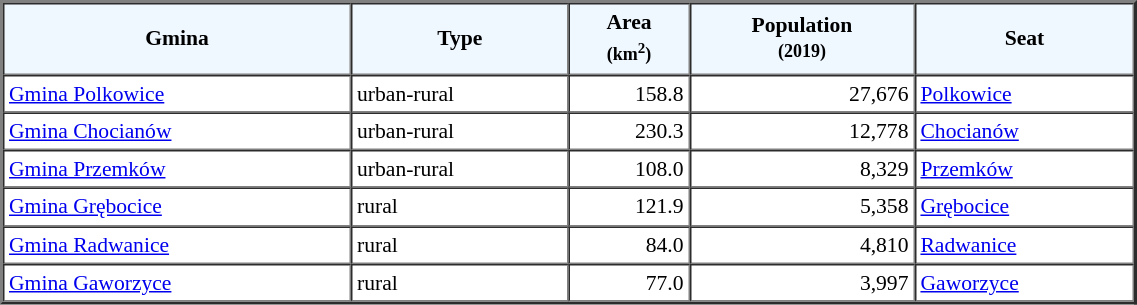<table width="60%" border="2" cellpadding="3" cellspacing="0" style="font-size:90%;line-height:120%;">
<tr bgcolor="F0F8FF">
<td style="text-align:center;"><strong>Gmina</strong></td>
<td style="text-align:center;"><strong>Type</strong></td>
<td style="text-align:center;"><strong>Area<br><small>(km<sup>2</sup>)</small></strong></td>
<td style="text-align:center;"><strong>Population<br><small>(2019)</small></strong></td>
<td style="text-align:center;"><strong>Seat</strong></td>
</tr>
<tr>
<td><a href='#'>Gmina Polkowice</a></td>
<td>urban-rural</td>
<td style="text-align:right;">158.8</td>
<td style="text-align:right;">27,676</td>
<td><a href='#'>Polkowice</a></td>
</tr>
<tr>
<td><a href='#'>Gmina Chocianów</a></td>
<td>urban-rural</td>
<td style="text-align:right;">230.3</td>
<td style="text-align:right;">12,778</td>
<td><a href='#'>Chocianów</a></td>
</tr>
<tr>
<td><a href='#'>Gmina Przemków</a></td>
<td>urban-rural</td>
<td style="text-align:right;">108.0</td>
<td style="text-align:right;">8,329</td>
<td><a href='#'>Przemków</a></td>
</tr>
<tr>
<td><a href='#'>Gmina Grębocice</a></td>
<td>rural</td>
<td style="text-align:right;">121.9</td>
<td style="text-align:right;">5,358</td>
<td><a href='#'>Grębocice</a></td>
</tr>
<tr>
<td><a href='#'>Gmina Radwanice</a></td>
<td>rural</td>
<td style="text-align:right;">84.0</td>
<td style="text-align:right;">4,810</td>
<td><a href='#'>Radwanice</a></td>
</tr>
<tr>
<td><a href='#'>Gmina Gaworzyce</a></td>
<td>rural</td>
<td style="text-align:right;">77.0</td>
<td style="text-align:right;">3,997</td>
<td><a href='#'>Gaworzyce</a></td>
</tr>
<tr>
</tr>
</table>
